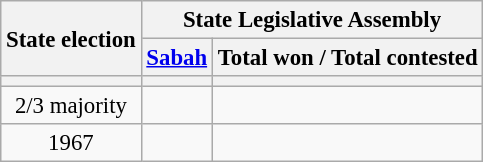<table class="wikitable sortable" style="text-align:center; font-size:95%">
<tr>
<th rowspan="2">State election</th>
<th colspan="2">State Legislative Assembly</th>
</tr>
<tr>
<th><a href='#'>Sabah</a></th>
<th>Total won / Total contested</th>
</tr>
<tr>
<th></th>
<th></th>
<th></th>
</tr>
<tr>
<td>2/3 majority</td>
<td></td>
<td></td>
</tr>
<tr>
<td>1967</td>
<td></td>
<td></td>
</tr>
</table>
